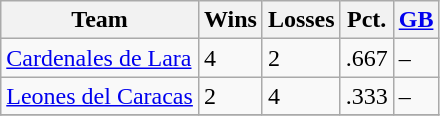<table class="wikitable">
<tr>
<th>Team</th>
<th>Wins</th>
<th>Losses</th>
<th>Pct.</th>
<th><a href='#'>GB</a></th>
</tr>
<tr>
<td><a href='#'>Cardenales de Lara</a></td>
<td>4</td>
<td>2</td>
<td>.667</td>
<td>–</td>
</tr>
<tr>
<td><a href='#'>Leones del Caracas</a></td>
<td>2</td>
<td>4</td>
<td>.333</td>
<td>–</td>
</tr>
<tr>
</tr>
</table>
